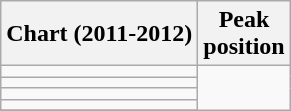<table class="wikitable sortable">
<tr>
<th>Chart (2011-2012)</th>
<th>Peak<br>position</th>
</tr>
<tr>
<td></td>
</tr>
<tr>
<td></td>
</tr>
<tr>
<td></td>
</tr>
<tr>
<td></td>
</tr>
<tr>
</tr>
</table>
